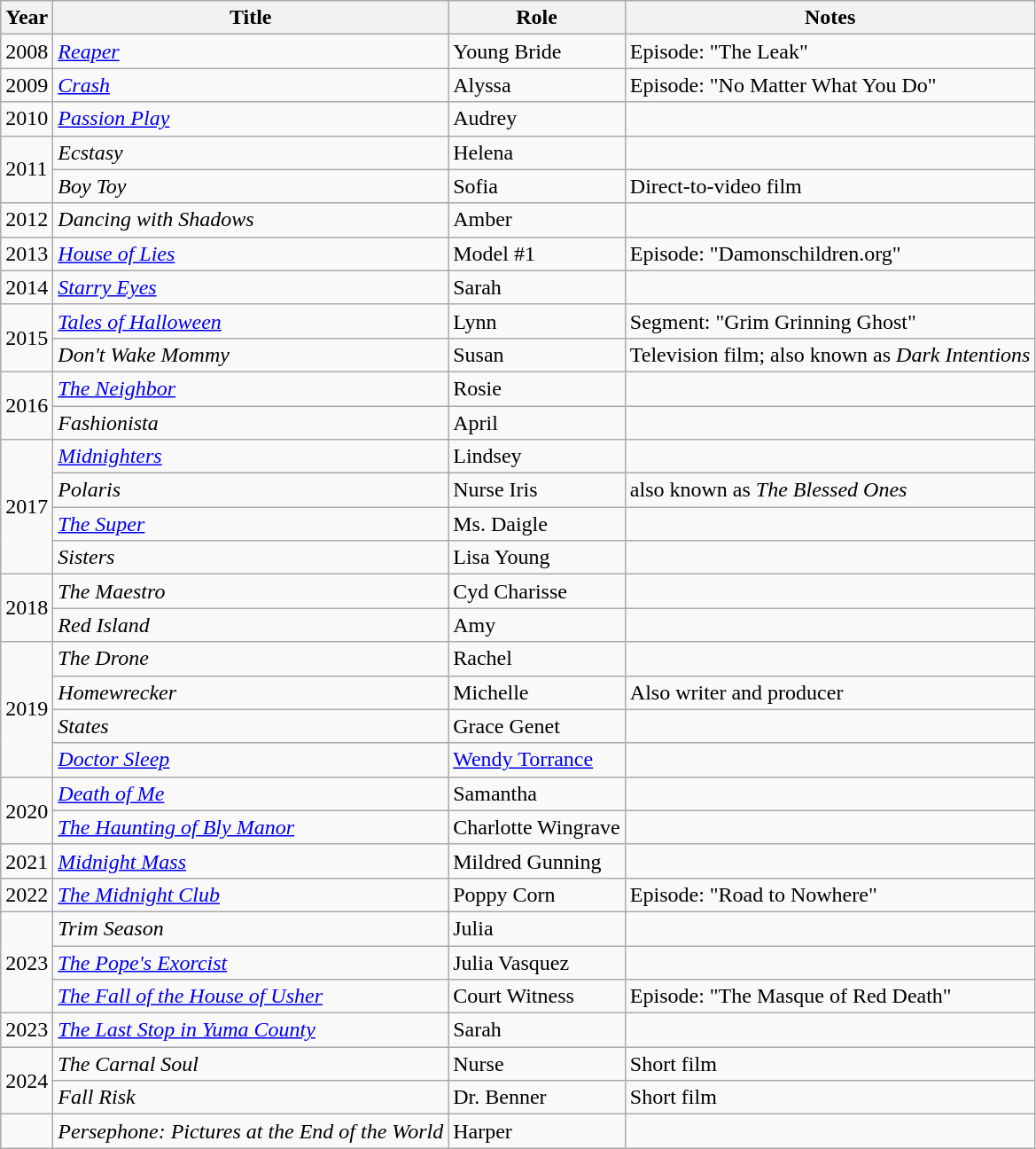<table class="wikitable">
<tr>
<th>Year</th>
<th>Title</th>
<th>Role</th>
<th>Notes</th>
</tr>
<tr>
<td>2008</td>
<td><em><a href='#'>Reaper</a></em></td>
<td>Young Bride</td>
<td>Episode: "The Leak"</td>
</tr>
<tr>
<td>2009</td>
<td><em><a href='#'>Crash</a></em></td>
<td>Alyssa</td>
<td>Episode: "No Matter What You Do"</td>
</tr>
<tr>
<td>2010</td>
<td><em><a href='#'>Passion Play</a></em></td>
<td>Audrey</td>
<td></td>
</tr>
<tr>
<td rowspan="2">2011</td>
<td><em>Ecstasy</em></td>
<td>Helena</td>
<td></td>
</tr>
<tr>
<td><em>Boy Toy</em></td>
<td>Sofia</td>
<td>Direct-to-video film</td>
</tr>
<tr>
<td>2012</td>
<td><em>Dancing with Shadows</em></td>
<td>Amber</td>
<td></td>
</tr>
<tr>
<td>2013</td>
<td><em><a href='#'>House of Lies</a></em></td>
<td>Model #1</td>
<td>Episode: "Damonschildren.org"</td>
</tr>
<tr>
<td>2014</td>
<td><em><a href='#'>Starry Eyes</a></em></td>
<td>Sarah</td>
<td></td>
</tr>
<tr>
<td rowspan="2">2015</td>
<td><em><a href='#'>Tales of Halloween</a></em></td>
<td>Lynn</td>
<td>Segment: "Grim Grinning Ghost"</td>
</tr>
<tr>
<td><em>Don't Wake Mommy</em></td>
<td>Susan</td>
<td>Television film; also known as <em>Dark Intentions</em></td>
</tr>
<tr>
<td rowspan="2">2016</td>
<td><em><a href='#'>The Neighbor</a></em></td>
<td>Rosie</td>
<td></td>
</tr>
<tr>
<td><em>Fashionista</em></td>
<td>April</td>
<td></td>
</tr>
<tr>
<td rowspan="4">2017</td>
<td><em><a href='#'>Midnighters</a></em></td>
<td>Lindsey</td>
<td></td>
</tr>
<tr>
<td><em>Polaris</em></td>
<td>Nurse Iris</td>
<td>also known as <em>The Blessed Ones</em></td>
</tr>
<tr>
<td><em><a href='#'>The Super</a></em></td>
<td>Ms. Daigle</td>
<td></td>
</tr>
<tr>
<td><em>Sisters</em></td>
<td>Lisa Young</td>
<td></td>
</tr>
<tr>
<td rowspan="2">2018</td>
<td><em>The Maestro</em></td>
<td>Cyd Charisse</td>
<td></td>
</tr>
<tr>
<td><em>Red Island</em></td>
<td>Amy</td>
<td></td>
</tr>
<tr>
<td rowspan="4">2019</td>
<td><em>The Drone</em></td>
<td>Rachel</td>
<td></td>
</tr>
<tr>
<td><em>Homewrecker</em></td>
<td>Michelle</td>
<td>Also writer and producer</td>
</tr>
<tr>
<td><em>States</em></td>
<td>Grace Genet</td>
<td></td>
</tr>
<tr>
<td><em><a href='#'>Doctor Sleep</a></em></td>
<td><a href='#'>Wendy Torrance</a></td>
<td></td>
</tr>
<tr>
<td rowspan="2">2020</td>
<td><em><a href='#'>Death of Me</a></em></td>
<td>Samantha</td>
<td></td>
</tr>
<tr>
<td><em><a href='#'>The Haunting of Bly Manor</a></em></td>
<td>Charlotte Wingrave</td>
<td></td>
</tr>
<tr>
<td>2021</td>
<td><em><a href='#'>Midnight Mass</a></em></td>
<td>Mildred Gunning</td>
<td></td>
</tr>
<tr>
<td>2022</td>
<td><em><a href='#'>The Midnight Club</a></em></td>
<td>Poppy Corn</td>
<td>Episode: "Road to Nowhere"</td>
</tr>
<tr>
<td rowspan="3">2023</td>
<td><em>Trim Season</em></td>
<td>Julia</td>
<td></td>
</tr>
<tr>
<td><em><a href='#'>The Pope's Exorcist</a></em></td>
<td>Julia Vasquez</td>
<td></td>
</tr>
<tr>
<td><em><a href='#'>The Fall of the House of Usher</a></em></td>
<td>Court Witness</td>
<td>Episode: "The Masque of Red Death"</td>
</tr>
<tr>
<td>2023</td>
<td><em><a href='#'>The Last Stop in Yuma County</a></em></td>
<td>Sarah</td>
<td></td>
</tr>
<tr>
<td rowspan="2">2024</td>
<td><em>The Carnal Soul</em></td>
<td>Nurse</td>
<td>Short film</td>
</tr>
<tr>
<td><em>Fall Risk</em></td>
<td>Dr. Benner</td>
<td>Short film</td>
</tr>
<tr>
<td></td>
<td><em>Persephone: Pictures at the End of the World</em></td>
<td>Harper</td>
<td></td>
</tr>
</table>
